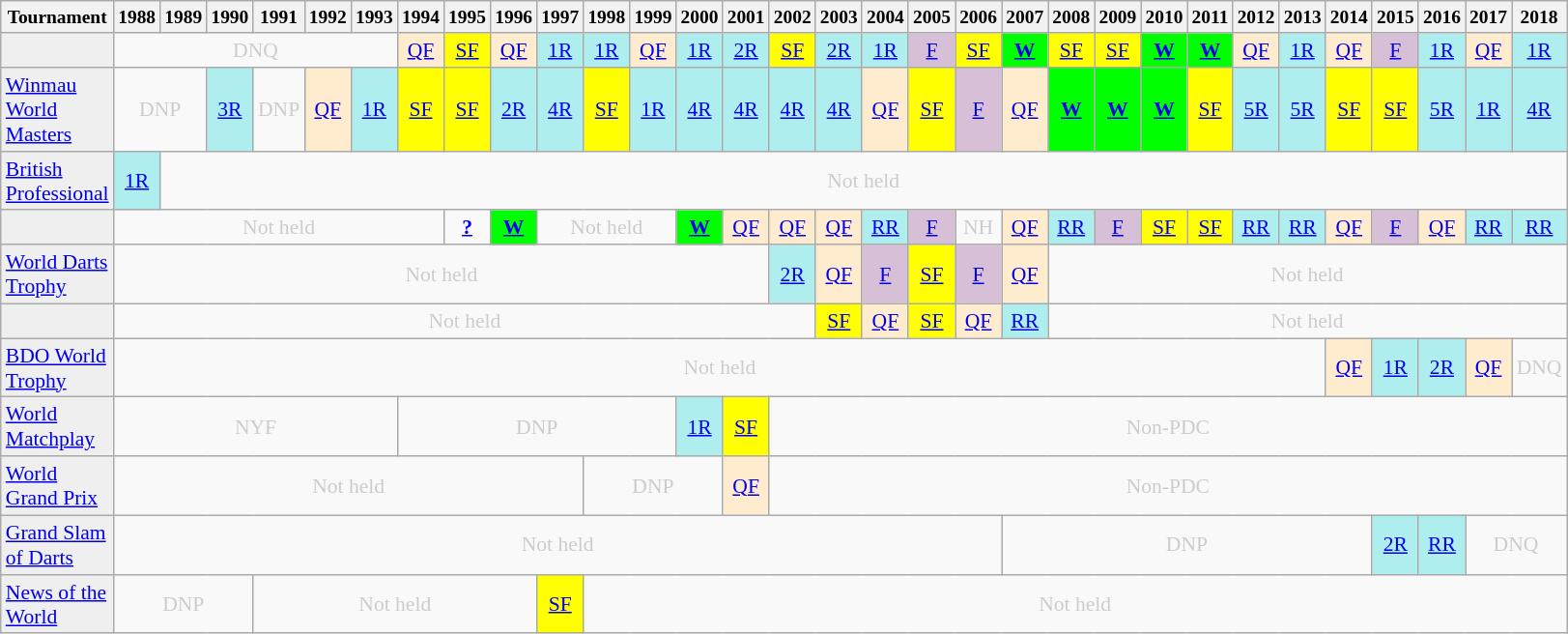<table class="wikitable" style="width:60%; margin:0; font-size:90%">
<tr style="font-size:90%">
<th style="font-size:100%">Tournament</th>
<th>1988</th>
<th>1989</th>
<th>1990</th>
<th>1991</th>
<th>1992</th>
<th>1993</th>
<th>1994</th>
<th>1995</th>
<th>1996</th>
<th>1997</th>
<th>1998</th>
<th>1999</th>
<th>2000</th>
<th>2001</th>
<th>2002</th>
<th>2003</th>
<th>2004</th>
<th>2005</th>
<th>2006</th>
<th>2007</th>
<th>2008</th>
<th>2009</th>
<th>2010</th>
<th>2011</th>
<th>2012</th>
<th>2013</th>
<th>2014</th>
<th>2015</th>
<th>2016</th>
<th>2017</th>
<th>2018</th>
</tr>
<tr>
<td style="background:#efefef;"></td>
<td colspan="6" style="text-align:center; color:#ccc;">DNQ</td>
<td style="text-align:center; background:#ffebcd;"><a href='#'>QF</a></td>
<td style="text-align:center; background:yellow;"><a href='#'>SF</a></td>
<td style="text-align:center; background:#ffebcd;"><a href='#'>QF</a></td>
<td style="text-align:center; background:#afeeee;"><a href='#'>1R</a></td>
<td style="text-align:center; background:#afeeee;"><a href='#'>1R</a></td>
<td style="text-align:center; background:#ffebcd;"><a href='#'>QF</a></td>
<td style="text-align:center; background:#afeeee;"><a href='#'>1R</a></td>
<td style="text-align:center; background:#afeeee;"><a href='#'>2R</a></td>
<td style="text-align:center; background:yellow;"><a href='#'>SF</a></td>
<td style="text-align:center; background:#afeeee;"><a href='#'>2R</a></td>
<td style="text-align:center; background:#afeeee;"><a href='#'>1R</a></td>
<td style="text-align:center; background:thistle;"><a href='#'>F</a></td>
<td style="text-align:center; background:yellow;"><a href='#'>SF</a></td>
<td style="text-align:center; background:lime;"><strong><a href='#'>W</a></strong></td>
<td style="text-align:center; background:yellow;"><a href='#'>SF</a></td>
<td style="text-align:center; background:yellow;"><a href='#'>SF</a></td>
<td style="text-align:center; background:lime;"><strong><a href='#'>W</a></strong></td>
<td style="text-align:center; background:lime;"><strong><a href='#'>W</a></strong></td>
<td style="text-align:center; background:#ffebcd;"><a href='#'>QF</a></td>
<td style="text-align:center; background:#afeeee;"><a href='#'>1R</a></td>
<td style="text-align:center; background:#ffebcd;"><a href='#'>QF</a></td>
<td style="text-align:center; background:thistle;"><a href='#'>F</a></td>
<td style="text-align:center; background:#afeeee;"><a href='#'>1R</a></td>
<td style="text-align:center; background:#ffebcd;"><a href='#'>QF</a></td>
<td style="text-align:center; background:#afeeee;"><a href='#'>1R</a></td>
</tr>
<tr>
<td style="background:#efefef;"><a href='#'>Winmau World Masters</a></td>
<td colspan="2" style="text-align:center; color:#ccc;">DNP</td>
<td style="text-align:center; background:#afeeee;"><a href='#'>3R</a></td>
<td style="text-align:center; color:#ccc;">DNP</td>
<td style="text-align:center; background:#ffebcd;"><a href='#'>QF</a></td>
<td style="text-align:center; background:#afeeee;"><a href='#'>1R</a></td>
<td style="text-align:center; background:yellow;"><a href='#'>SF</a></td>
<td style="text-align:center; background:yellow;"><a href='#'>SF</a></td>
<td style="text-align:center; background:#afeeee;"><a href='#'>2R</a></td>
<td style="text-align:center; background:#afeeee;"><a href='#'>4R</a></td>
<td style="text-align:center; background:yellow;"><a href='#'>SF</a></td>
<td style="text-align:center; background:#afeeee;"><a href='#'>1R</a></td>
<td style="text-align:center; background:#afeeee;"><a href='#'>4R</a></td>
<td style="text-align:center; background:#afeeee;"><a href='#'>4R</a></td>
<td style="text-align:center; background:#afeeee;"><a href='#'>4R</a></td>
<td style="text-align:center; background:#afeeee;"><a href='#'>4R</a></td>
<td style="text-align:center; background:#ffebcd;"><a href='#'>QF</a></td>
<td style="text-align:center; background:yellow;"><a href='#'>SF</a></td>
<td style="text-align:center; background:thistle;"><a href='#'>F</a></td>
<td style="text-align:center; background:#ffebcd;"><a href='#'>QF</a></td>
<td style="text-align:center; background:lime;"><strong><a href='#'>W</a></strong></td>
<td style="text-align:center; background:lime;"><strong><a href='#'>W</a></strong></td>
<td style="text-align:center; background:lime;"><strong><a href='#'>W</a></strong></td>
<td style="text-align:center; background:yellow;"><a href='#'>SF</a></td>
<td style="text-align:center; background:#afeeee;"><a href='#'>5R</a></td>
<td style="text-align:center; background:#afeeee;"><a href='#'>5R</a></td>
<td style="text-align:center; background:yellow;"><a href='#'>SF</a></td>
<td style="text-align:center; background:yellow;"><a href='#'>SF</a></td>
<td style="text-align:center; background:#afeeee;"><a href='#'>5R</a></td>
<td style="text-align:center; background:#afeeee;"><a href='#'>1R</a></td>
<td style="text-align:center; background:#afeeee;"><a href='#'>4R</a></td>
</tr>
<tr>
<td style="background:#efefef;"><a href='#'>British Professional</a></td>
<td style="text-align:center; background:#afeeee;"><a href='#'>1R</a></td>
<td colspan="30" style="text-align:center; color:#ccc;">Not held</td>
</tr>
<tr>
<td style="background:#efefef;"></td>
<td colspan="7" style="text-align:center; color:#ccc;">Not held</td>
<td style="text-align:center; background:afeeee;"><strong><a href='#'>?</a></strong></td>
<td style="text-align:center; background:lime;"><strong><a href='#'>W</a></strong></td>
<td colspan="3" style="text-align:center; color:#ccc;">Not held</td>
<td style="text-align:center; background:lime;"><strong><a href='#'>W</a></strong></td>
<td style="text-align:center; background:#ffebcd;"><a href='#'>QF</a></td>
<td style="text-align:center; background:#ffebcd;"><a href='#'>QF</a></td>
<td style="text-align:center; background:#ffebcd;"><a href='#'>QF</a></td>
<td style="text-align:center; background:#afeeee;"><a href='#'>RR</a></td>
<td style="text-align:center; background:thistle;"><a href='#'>F</a></td>
<td style="text-align:center; color:#ccc;">NH</td>
<td style="text-align:center; background:#ffebcd;"><a href='#'>QF</a></td>
<td style="text-align:center; background:#afeeee;"><a href='#'>RR</a></td>
<td style="text-align:center; background:thistle;"><a href='#'>F</a></td>
<td style="text-align:center; background:yellow;"><a href='#'>SF</a></td>
<td style="text-align:center; background:yellow;"><a href='#'>SF</a></td>
<td style="text-align:center; background:#afeeee;"><a href='#'>RR</a></td>
<td style="text-align:center; background:#afeeee;"><a href='#'>RR</a></td>
<td style="text-align:center; background:#ffebcd;"><a href='#'>QF</a></td>
<td style="text-align:center; background:thistle;"><a href='#'>F</a></td>
<td style="text-align:center; background:#ffebcd;"><a href='#'>QF</a></td>
<td style="text-align:center; background:#afeeee;"><a href='#'>RR</a></td>
<td style="text-align:center; background:#afeeee;"><a href='#'>RR</a></td>
</tr>
<tr>
<td style="background:#efefef;"><a href='#'>World Darts Trophy</a></td>
<td colspan="14" style="text-align:center; color:#ccc;">Not held</td>
<td style="text-align:center; background:#afeeee;"><a href='#'>2R</a></td>
<td style="text-align:center; background:#ffebcd;"><a href='#'>QF</a></td>
<td style="text-align:center; background:thistle;"><a href='#'>F</a></td>
<td style="text-align:center; background:yellow;"><a href='#'>SF</a></td>
<td style="text-align:center; background:thistle;"><a href='#'>F</a></td>
<td style="text-align:center; background:#ffebcd;"><a href='#'>QF</a></td>
<td colspan="11" style="text-align:center; color:#ccc;">Not held</td>
</tr>
<tr>
<td style="background:#efefef;"></td>
<td colspan="15" style="text-align:center; color:#ccc;">Not held</td>
<td style="text-align:center; background:yellow;"><a href='#'>SF</a></td>
<td style="text-align:center; background:#ffebcd;"><a href='#'>QF</a></td>
<td style="text-align:center; background:yellow;"><a href='#'>SF</a></td>
<td style="text-align:center; background:#ffebcd;"><a href='#'>QF</a></td>
<td style="text-align:center; background:#afeeee;"><a href='#'>RR</a></td>
<td colspan="11" style="text-align:center; color:#ccc;">Not held</td>
</tr>
<tr>
<td style="background:#efefef;"><a href='#'>BDO World Trophy</a></td>
<td colspan="26" style="text-align:center; color:#ccc;">Not held</td>
<td style="text-align:center; background:#ffebcd;"><a href='#'>QF</a></td>
<td style="text-align:center; background:#afeeee;"><a href='#'>1R</a></td>
<td style="text-align:center; background:#afeeee;"><a href='#'>2R</a></td>
<td style="text-align:center; background:#ffebcd;"><a href='#'>QF</a></td>
<td style="text-align:center; color:#ccc;">DNQ</td>
</tr>
<tr>
<td style="background:#efefef;"><a href='#'>World Matchplay</a></td>
<td colspan="6" style="text-align:center; color:#ccc;">NYF</td>
<td colspan="6" style="text-align:center; color:#ccc;">DNP</td>
<td style="text-align:center; background:#afeeee;"><a href='#'>1R</a></td>
<td style="text-align:center; background:yellow;"><a href='#'>SF</a></td>
<td colspan="17" style="text-align:center; color:#ccc;">Non-PDC</td>
</tr>
<tr>
<td style="background:#efefef;"><a href='#'>World Grand Prix</a></td>
<td colspan="10" style="text-align:center; color:#ccc;">Not held</td>
<td colspan="3" style="text-align:center; color:#ccc;">DNP</td>
<td style="text-align:center; background:#ffebcd;"><a href='#'>QF</a></td>
<td colspan="17" style="text-align:center; color:#ccc;">Non-PDC</td>
</tr>
<tr>
<td style="background:#efefef;"><a href='#'>Grand Slam of Darts</a></td>
<td colspan="19" style="text-align:center; color:#ccc;">Not held</td>
<td colspan="8" style="text-align:center; color:#ccc;">DNP</td>
<td style="text-align:center; background:#afeeee;"><a href='#'>2R</a></td>
<td style="text-align:center; background:#afeeee;"><a href='#'>RR</a></td>
<td colspan="2" style="text-align:center; color:#ccc;">DNQ</td>
</tr>
<tr>
<td style="background:#efefef;"><a href='#'>News of the World</a></td>
<td colspan="3" style="text-align:center; color:#ccc;">DNP</td>
<td colspan="6" style="text-align:center; color:#ccc;">Not held</td>
<td style="text-align:center; background:yellow;"><a href='#'>SF</a></td>
<td colspan="21" style="text-align:center; color:#ccc;">Not held</td>
</tr>
</table>
